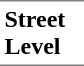<table border=0 cellspacing=0 cellpadding=3>
<tr>
<td style="border-bottom:solid 1px gray;border-top:solid 1px gray;" width=50 valign=top><strong>Street Level</strong></td>
</tr>
</table>
